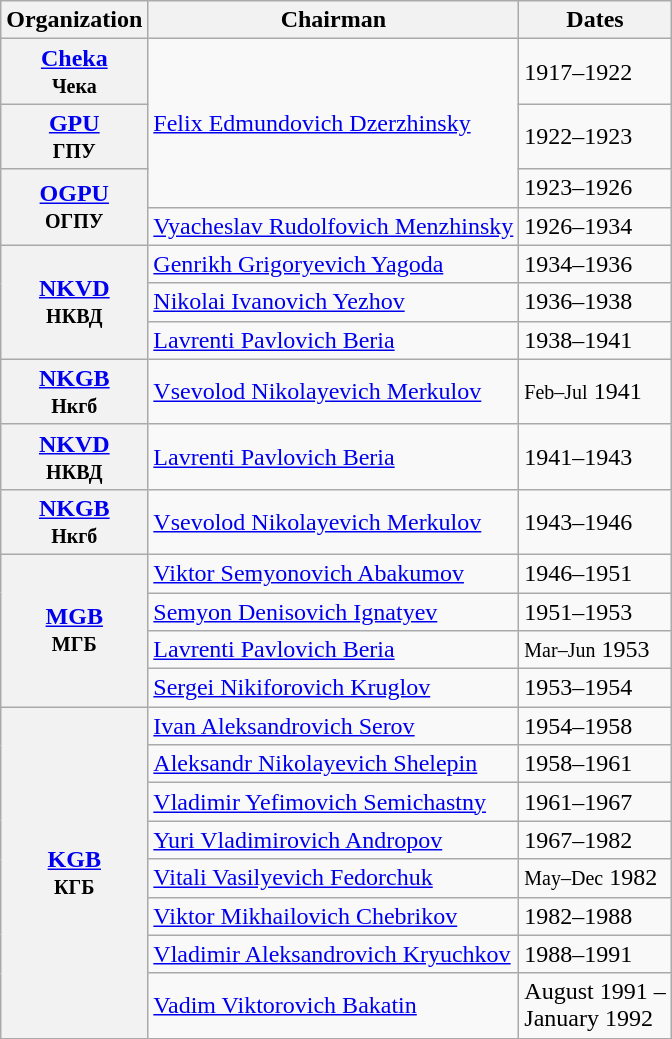<table class="wikitable">
<tr>
<th>Organization</th>
<th>Chairman</th>
<th>Dates</th>
</tr>
<tr>
<th> <a href='#'>Cheka</a><br><small><span>Чека</span></small></th>
<td rowspan="3"><a href='#'>Felix Edmundovich Dzerzhinsky</a></td>
<td>1917–1922</td>
</tr>
<tr>
<th> <a href='#'>GPU</a><br><small><span>ГПУ</span></small></th>
<td>1922–1923</td>
</tr>
<tr>
<th rowspan="2"> <a href='#'>OGPU</a><br><small><span>ОГПУ</span></small></th>
<td>1923–1926</td>
</tr>
<tr>
<td><a href='#'>Vyacheslav Rudolfovich Menzhinsky</a></td>
<td>1926–1934</td>
</tr>
<tr>
<th rowspan="3"> <a href='#'>NKVD</a><br><small><span>НКВД</span></small></th>
<td><a href='#'>Genrikh Grigoryevich Yagoda</a></td>
<td>1934–1936</td>
</tr>
<tr>
<td><a href='#'>Nikolai Ivanovich Yezhov</a></td>
<td>1936–1938</td>
</tr>
<tr>
<td><a href='#'>Lavrenti Pavlovich Beria</a></td>
<td>1938–1941</td>
</tr>
<tr>
<th> <a href='#'>NKGB</a><br><small><span>Нкгб</span></small></th>
<td><a href='#'>Vsevolod Nikolayevich Merkulov</a></td>
<td><small>Feb–Jul</small> 1941</td>
</tr>
<tr>
<th> <a href='#'>NKVD</a><br><small><span>НКВД</span></small></th>
<td><a href='#'>Lavrenti Pavlovich Beria</a></td>
<td>1941–1943</td>
</tr>
<tr>
<th> <a href='#'>NKGB</a><br><small><span>Нкгб</span></small></th>
<td><a href='#'>Vsevolod Nikolayevich Merkulov</a></td>
<td>1943–1946</td>
</tr>
<tr>
<th rowspan="4"> <a href='#'>MGB</a><br><small><span>МГБ</span></small></th>
<td><a href='#'>Viktor Semyonovich Abakumov</a></td>
<td>1946–1951</td>
</tr>
<tr>
<td><a href='#'>Semyon Denisovich Ignatyev</a></td>
<td>1951–1953</td>
</tr>
<tr>
<td><a href='#'>Lavrenti Pavlovich Beria</a></td>
<td><small>Mar–Jun</small> 1953</td>
</tr>
<tr>
<td><a href='#'>Sergei Nikiforovich Kruglov</a></td>
<td>1953–1954</td>
</tr>
<tr>
<th rowspan="8"> <a href='#'>KGB</a><br> <small><span>КГБ</span></small></th>
<td><a href='#'>Ivan Aleksandrovich Serov</a></td>
<td>1954–1958</td>
</tr>
<tr>
<td><a href='#'>Aleksandr Nikolayevich Shelepin</a></td>
<td>1958–1961</td>
</tr>
<tr>
<td><a href='#'>Vladimir Yefimovich Semichastny</a></td>
<td>1961–1967</td>
</tr>
<tr>
<td><a href='#'>Yuri Vladimirovich Andropov</a></td>
<td>1967–1982</td>
</tr>
<tr>
<td><a href='#'>Vitali Vasilyevich Fedorchuk</a></td>
<td><small>May–Dec</small> 1982</td>
</tr>
<tr>
<td><a href='#'>Viktor Mikhailovich Chebrikov</a></td>
<td>1982–1988</td>
</tr>
<tr>
<td><a href='#'>Vladimir Aleksandrovich Kryuchkov</a></td>
<td>1988–1991</td>
</tr>
<tr>
<td><a href='#'>Vadim Viktorovich Bakatin</a></td>
<td>August 1991 –<br>January 1992</td>
</tr>
</table>
